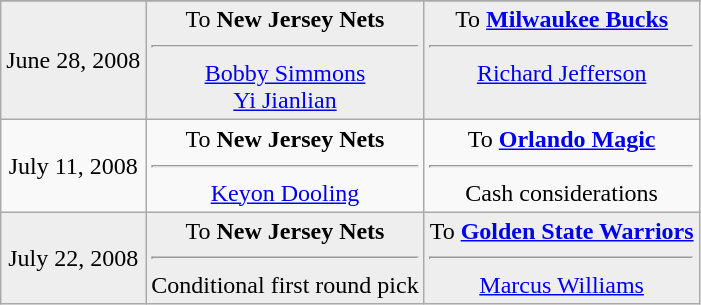<table class="wikitable" style="text-align:center;">
<tr>
</tr>
<tr style="background:#eee;">
<td>June 28, 2008</td>
<td style="vertical-align:top;">To <strong>New Jersey Nets</strong><hr><a href='#'>Bobby Simmons</a><br><a href='#'>Yi Jianlian</a></td>
<td style="vertical-align:top;">To <strong><a href='#'>Milwaukee Bucks</a></strong><hr><a href='#'>Richard Jefferson</a></td>
</tr>
<tr>
<td>July 11, 2008</td>
<td style="vertical-align:top;">To <strong>New Jersey Nets</strong><hr><a href='#'>Keyon Dooling</a></td>
<td style="vertical-align:top;">To <strong><a href='#'>Orlando Magic</a></strong><hr>Cash considerations</td>
</tr>
<tr style="background:#eee;">
<td>July 22, 2008</td>
<td style="vertical-align:top;">To <strong>New Jersey Nets</strong><hr>Conditional first round pick</td>
<td style="vertical-align:top;">To <strong><a href='#'>Golden State Warriors</a></strong><hr><a href='#'>Marcus Williams</a></td>
</tr>
</table>
